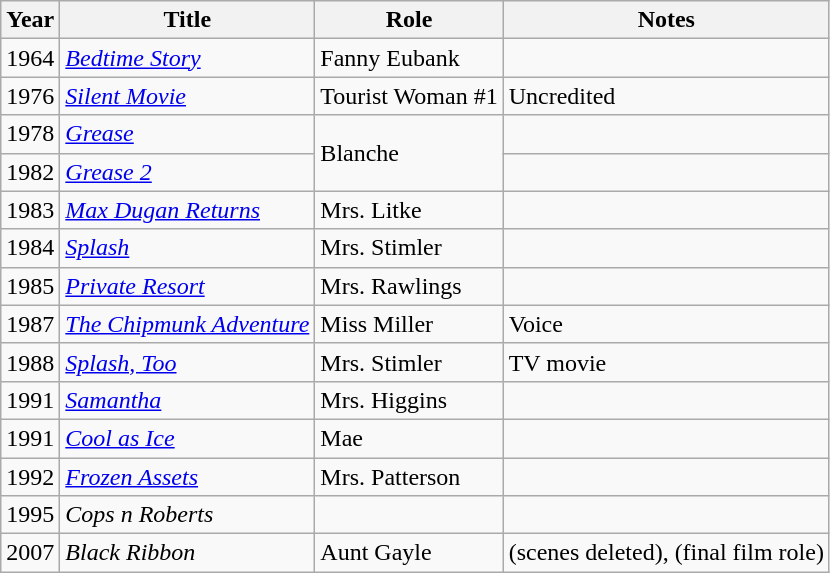<table class="wikitable">
<tr>
<th>Year</th>
<th>Title</th>
<th>Role</th>
<th>Notes</th>
</tr>
<tr>
<td>1964</td>
<td><em><a href='#'>Bedtime Story</a></em></td>
<td>Fanny Eubank</td>
<td></td>
</tr>
<tr>
<td>1976</td>
<td><em><a href='#'>Silent Movie</a></em></td>
<td>Tourist Woman #1</td>
<td>Uncredited</td>
</tr>
<tr>
<td>1978</td>
<td><em><a href='#'>Grease</a></em></td>
<td rowspan="2">Blanche</td>
<td></td>
</tr>
<tr>
<td>1982</td>
<td><em><a href='#'>Grease 2</a></em></td>
<td></td>
</tr>
<tr>
<td>1983</td>
<td><em><a href='#'>Max Dugan Returns</a></em></td>
<td>Mrs. Litke</td>
<td></td>
</tr>
<tr>
<td>1984</td>
<td><em><a href='#'>Splash</a></em></td>
<td>Mrs. Stimler</td>
<td></td>
</tr>
<tr>
<td>1985</td>
<td><em><a href='#'>Private Resort</a></em></td>
<td>Mrs. Rawlings</td>
<td></td>
</tr>
<tr>
<td>1987</td>
<td><em><a href='#'>The Chipmunk Adventure</a></em></td>
<td>Miss Miller</td>
<td>Voice</td>
</tr>
<tr>
<td>1988</td>
<td><em><a href='#'>Splash, Too</a></em></td>
<td>Mrs. Stimler</td>
<td>TV movie</td>
</tr>
<tr>
<td>1991</td>
<td><em><a href='#'>Samantha</a></em></td>
<td>Mrs. Higgins</td>
<td></td>
</tr>
<tr>
<td>1991</td>
<td><em><a href='#'>Cool as Ice</a></em></td>
<td>Mae</td>
<td></td>
</tr>
<tr>
<td>1992</td>
<td><em><a href='#'>Frozen Assets</a></em></td>
<td>Mrs. Patterson</td>
<td></td>
</tr>
<tr>
<td>1995</td>
<td><em>Cops n Roberts</em></td>
<td></td>
<td></td>
</tr>
<tr>
<td>2007</td>
<td><em>Black Ribbon</em></td>
<td>Aunt Gayle</td>
<td>(scenes deleted), (final film role)</td>
</tr>
</table>
